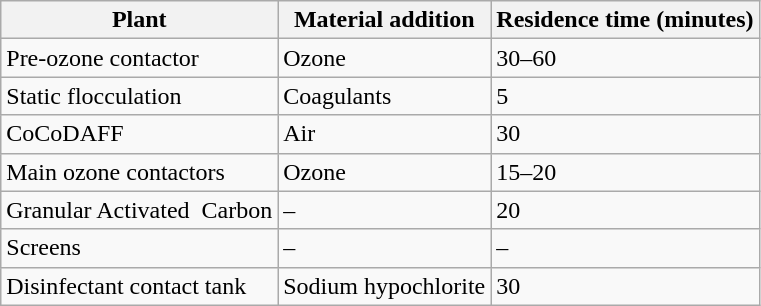<table class="wikitable">
<tr>
<th>Plant</th>
<th>Material addition</th>
<th>Residence time (minutes)</th>
</tr>
<tr>
<td>Pre-ozone contactor</td>
<td>Ozone</td>
<td>30–60</td>
</tr>
<tr>
<td>Static flocculation</td>
<td>Coagulants</td>
<td>5</td>
</tr>
<tr>
<td>CoCoDAFF</td>
<td>Air</td>
<td>30</td>
</tr>
<tr>
<td>Main ozone contactors</td>
<td>Ozone</td>
<td>15–20</td>
</tr>
<tr>
<td>Granular Activated  Carbon</td>
<td>–</td>
<td>20</td>
</tr>
<tr>
<td>Screens</td>
<td>–</td>
<td>–</td>
</tr>
<tr>
<td>Disinfectant contact tank</td>
<td>Sodium hypochlorite</td>
<td>30</td>
</tr>
</table>
